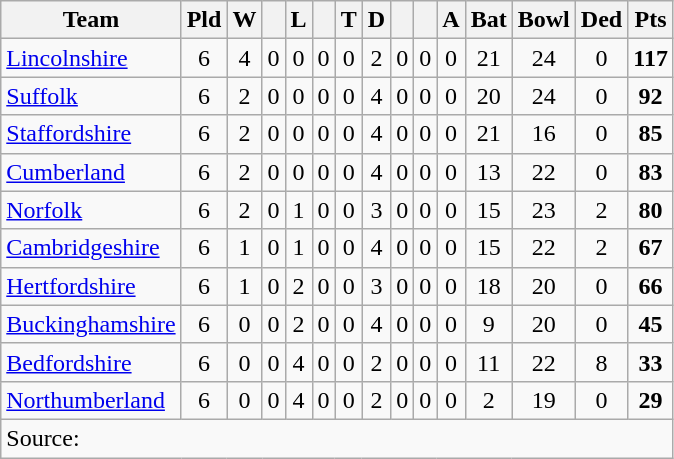<table class="wikitable" style="text-align:center">
<tr>
<th>Team</th>
<th>Pld</th>
<th>W</th>
<th></th>
<th>L</th>
<th></th>
<th>T</th>
<th>D</th>
<th></th>
<th></th>
<th>A</th>
<th>Bat</th>
<th>Bowl</th>
<th>Ded</th>
<th>Pts</th>
</tr>
<tr>
<td align=left><a href='#'>Lincolnshire</a></td>
<td>6</td>
<td>4</td>
<td>0</td>
<td>0</td>
<td>0</td>
<td>0</td>
<td>2</td>
<td>0</td>
<td>0</td>
<td>0</td>
<td>21</td>
<td>24</td>
<td>0</td>
<td><strong>117</strong></td>
</tr>
<tr>
<td align=left><a href='#'>Suffolk</a></td>
<td>6</td>
<td>2</td>
<td>0</td>
<td>0</td>
<td>0</td>
<td>0</td>
<td>4</td>
<td>0</td>
<td>0</td>
<td>0</td>
<td>20</td>
<td>24</td>
<td>0</td>
<td><strong>92</strong></td>
</tr>
<tr>
<td align=left><a href='#'>Staffordshire</a></td>
<td>6</td>
<td>2</td>
<td>0</td>
<td>0</td>
<td>0</td>
<td>0</td>
<td>4</td>
<td>0</td>
<td>0</td>
<td>0</td>
<td>21</td>
<td>16</td>
<td>0</td>
<td><strong>85</strong></td>
</tr>
<tr>
<td align=left><a href='#'>Cumberland</a></td>
<td>6</td>
<td>2</td>
<td>0</td>
<td>0</td>
<td>0</td>
<td>0</td>
<td>4</td>
<td>0</td>
<td>0</td>
<td>0</td>
<td>13</td>
<td>22</td>
<td>0</td>
<td><strong>83</strong></td>
</tr>
<tr>
<td align=left><a href='#'>Norfolk</a></td>
<td>6</td>
<td>2</td>
<td>0</td>
<td>1</td>
<td>0</td>
<td>0</td>
<td>3</td>
<td>0</td>
<td>0</td>
<td>0</td>
<td>15</td>
<td>23</td>
<td>2</td>
<td><strong>80</strong></td>
</tr>
<tr>
<td align=left><a href='#'>Cambridgeshire</a></td>
<td>6</td>
<td>1</td>
<td>0</td>
<td>1</td>
<td>0</td>
<td>0</td>
<td>4</td>
<td>0</td>
<td>0</td>
<td>0</td>
<td>15</td>
<td>22</td>
<td>2</td>
<td><strong>67</strong></td>
</tr>
<tr>
<td align=left><a href='#'>Hertfordshire</a></td>
<td>6</td>
<td>1</td>
<td>0</td>
<td>2</td>
<td>0</td>
<td>0</td>
<td>3</td>
<td>0</td>
<td>0</td>
<td>0</td>
<td>18</td>
<td>20</td>
<td>0</td>
<td><strong>66</strong></td>
</tr>
<tr>
<td align=left><a href='#'>Buckinghamshire</a></td>
<td>6</td>
<td>0</td>
<td>0</td>
<td>2</td>
<td>0</td>
<td>0</td>
<td>4</td>
<td>0</td>
<td>0</td>
<td>0</td>
<td>9</td>
<td>20</td>
<td>0</td>
<td><strong>45</strong></td>
</tr>
<tr>
<td align=left><a href='#'>Bedfordshire</a></td>
<td>6</td>
<td>0</td>
<td>0</td>
<td>4</td>
<td>0</td>
<td>0</td>
<td>2</td>
<td>0</td>
<td>0</td>
<td>0</td>
<td>11</td>
<td>22</td>
<td>8</td>
<td><strong>33</strong></td>
</tr>
<tr>
<td align=left><a href='#'>Northumberland</a></td>
<td>6</td>
<td>0</td>
<td>0</td>
<td>4</td>
<td>0</td>
<td>0</td>
<td>2</td>
<td>0</td>
<td>0</td>
<td>0</td>
<td>2</td>
<td>19</td>
<td>0</td>
<td><strong>29</strong></td>
</tr>
<tr>
<td colspan=15 align="left">Source:</td>
</tr>
</table>
